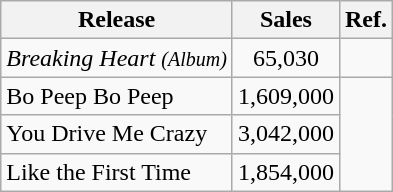<table class="wikitable">
<tr>
<th>Release</th>
<th>Sales</th>
<th>Ref.</th>
</tr>
<tr>
<td><em>Breaking Heart <small>(Album)</small></em></td>
<td align="center">65,030</td>
<td></td>
</tr>
<tr>
<td>Bo Peep Bo Peep</td>
<td>1,609,000</td>
<td rowspan="3"></td>
</tr>
<tr>
<td>You Drive Me Crazy</td>
<td>3,042,000</td>
</tr>
<tr>
<td>Like the First Time</td>
<td>1,854,000</td>
</tr>
</table>
